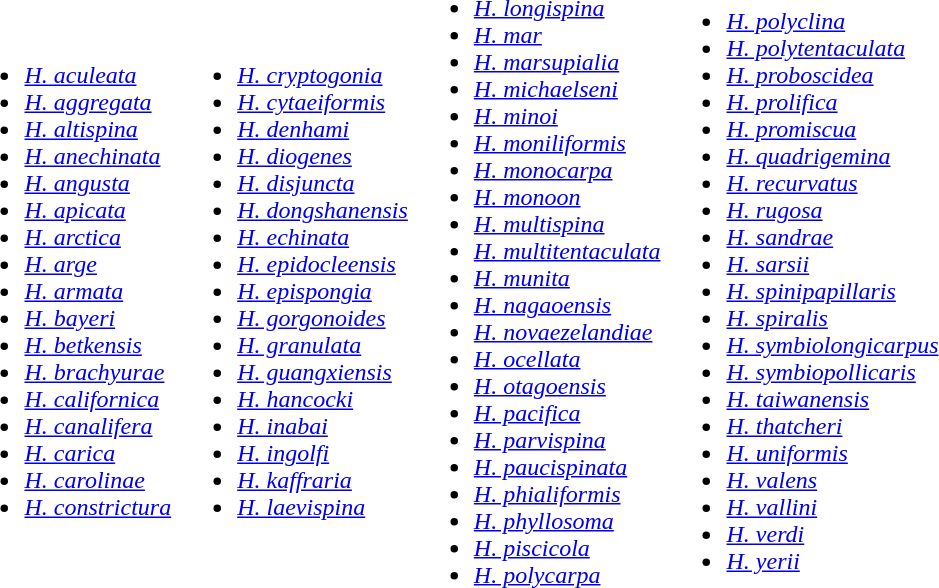<table>
<tr>
<td></td>
<td></td>
<td></td>
<td><br><ul><li><em><a href='#'>H. aculeata</a></em></li><li><em><a href='#'>H. aggregata</a></em></li><li><em><a href='#'>H. altispina</a></em></li><li><em><a href='#'>H. anechinata</a></em></li><li><em><a href='#'>H. angusta</a></em></li><li><em><a href='#'>H. apicata</a></em></li><li><em><a href='#'>H. arctica</a></em></li><li><em><a href='#'>H. arge</a></em></li><li><em><a href='#'>H. armata</a></em></li><li><em><a href='#'>H. bayeri</a></em></li><li><em><a href='#'>H. betkensis</a></em></li><li><em><a href='#'>H. brachyurae</a></em></li><li><em><a href='#'>H. californica</a></em></li><li><em><a href='#'>H. canalifera</a></em></li><li><em><a href='#'>H. carica</a></em></li><li><em><a href='#'>H. carolinae</a></em></li><li><em><a href='#'>H. constrictura</a></em></li></ul></td>
<td><br><ul><li><em><a href='#'>H. cryptogonia</a></em></li><li><em><a href='#'>H. cytaeiformis</a></em></li><li><em><a href='#'>H. denhami</a></em></li><li><em><a href='#'>H. diogenes</a></em></li><li><em><a href='#'>H. disjuncta</a></em></li><li><em><a href='#'>H. dongshanensis</a></em></li><li><em><a href='#'>H. echinata</a></em></li><li><em><a href='#'>H. epidocleensis</a></em></li><li><em><a href='#'>H. epispongia</a></em></li><li><em><a href='#'>H. gorgonoides</a></em></li><li><em><a href='#'>H. granulata</a></em></li><li><em><a href='#'>H. guangxiensis</a></em></li><li><em><a href='#'>H. hancocki</a></em></li><li><em><a href='#'>H. inabai</a></em></li><li><em><a href='#'>H. ingolfi</a></em></li><li><em><a href='#'>H. kaffraria</a></em></li><li><em><a href='#'>H. laevispina</a></em></li></ul></td>
<td><br><ul><li><em><a href='#'>H. longispina</a></em></li><li><em><a href='#'>H. mar</a></em></li><li><em><a href='#'>H. marsupialia</a></em></li><li><em><a href='#'>H. michaelseni</a></em></li><li><em><a href='#'>H. minoi</a></em></li><li><em><a href='#'>H. moniliformis</a></em></li><li><em><a href='#'>H. monocarpa</a></em></li><li><em><a href='#'>H. monoon</a></em></li><li><em><a href='#'>H. multispina</a></em></li><li><em><a href='#'>H. multitentaculata</a></em></li><li><em><a href='#'>H. munita</a></em></li><li><em><a href='#'>H. nagaoensis</a></em></li><li><em><a href='#'>H. novaezelandiae</a></em></li><li><em><a href='#'>H. ocellata</a></em></li><li><em><a href='#'>H. otagoensis</a></em></li><li><em><a href='#'>H. pacifica</a></em></li><li><em><a href='#'>H. parvispina</a></em></li><li><em><a href='#'>H. paucispinata</a></em></li><li><em><a href='#'>H. phialiformis</a></em></li><li><em><a href='#'>H. phyllosoma</a></em></li><li><em><a href='#'>H. piscicola</a></em></li><li><em><a href='#'>H. polycarpa</a></em></li></ul></td>
<td><br><ul><li><em><a href='#'>H. polyclina</a></em></li><li><em><a href='#'>H. polytentaculata</a></em></li><li><em><a href='#'>H. proboscidea</a></em></li><li><em><a href='#'>H. prolifica</a></em></li><li><em><a href='#'>H. promiscua</a></em></li><li><em><a href='#'>H. quadrigemina</a></em></li><li><em><a href='#'>H. recurvatus</a></em></li><li><em><a href='#'>H. rugosa</a></em></li><li><em><a href='#'>H. sandrae</a></em></li><li><em><a href='#'>H. sarsii</a></em></li><li><em><a href='#'>H. spinipapillaris</a></em></li><li><em><a href='#'>H. spiralis</a></em></li><li><em><a href='#'>H. symbiolongicarpus</a></em></li><li><em><a href='#'>H. symbiopollicaris</a></em></li><li><em><a href='#'>H. taiwanensis</a></em></li><li><em><a href='#'>H. thatcheri</a></em></li><li><em><a href='#'>H. uniformis</a></em></li><li><em><a href='#'>H. valens</a></em></li><li><em><a href='#'>H. vallini</a></em></li><li><em><a href='#'>H. verdi</a></em></li><li><em><a href='#'>H. yerii</a></em></li></ul></td>
</tr>
</table>
